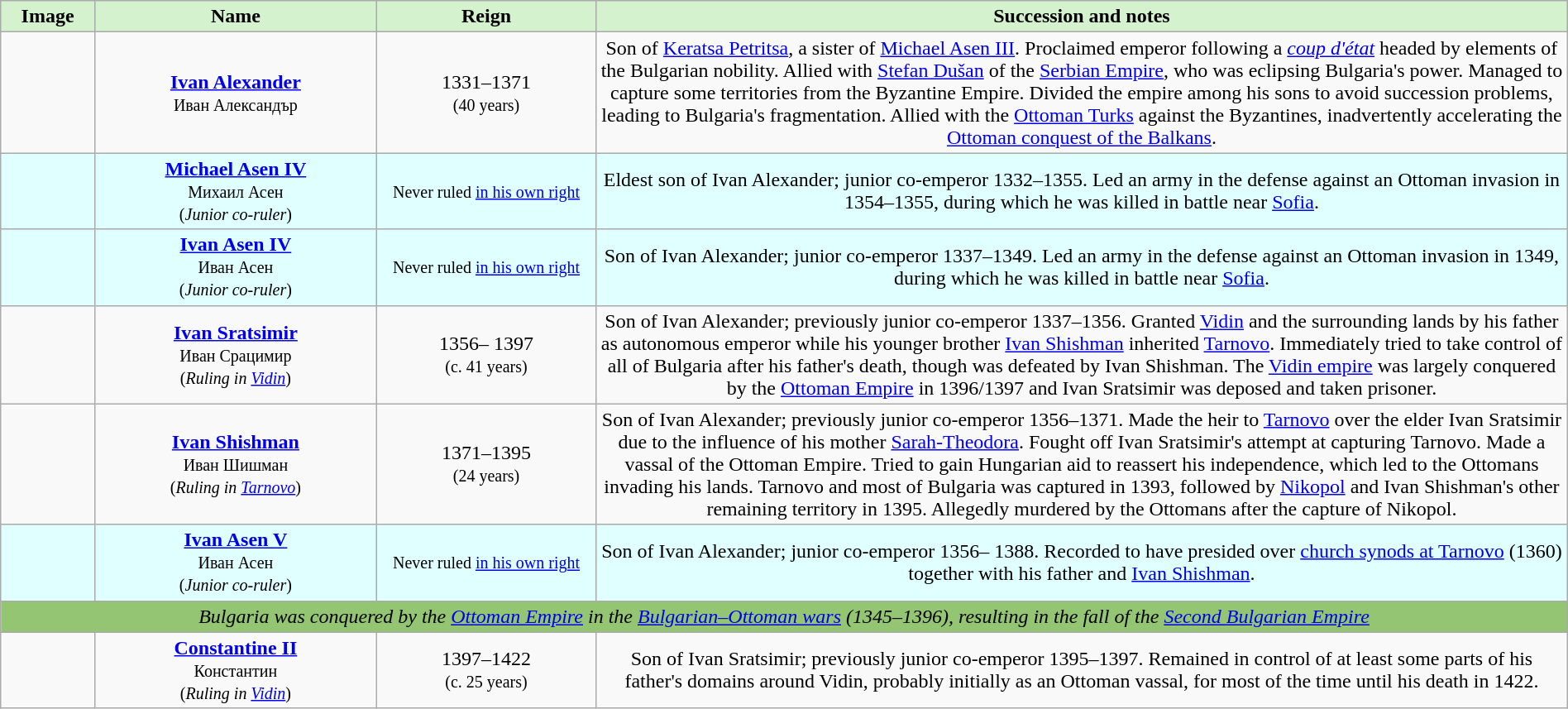<table class="wikitable" style="width:100%; text-align:center;">
<tr style="background:#D4F2CE;">
<th style="background:#D4F2CE; width:6%;">Image</th>
<th style="background:#D4F2CE; width:18%">Name</th>
<th style="background:#D4F2CE; width:14%;">Reign</th>
<th style="background:#D4F2CE; width:62%;">Succession and notes</th>
</tr>
<tr>
<td></td>
<td><strong><a href='#'>Ivan Alexander</a></strong><br><small>Иван Александър</small></td>
<td>1331–1371<br><small>(40 years)</small></td>
<td>Son of <a href='#'>Keratsa Petritsa</a>, a sister of <a href='#'>Michael Asen III</a>. Proclaimed emperor following a <em><a href='#'>coup d'état</a></em> headed by elements of the Bulgarian nobility. Allied with <a href='#'>Stefan Dušan</a> of the <a href='#'>Serbian Empire</a>, who was eclipsing Bulgaria's power. Managed to capture some territories from the Byzantine Empire. Divided the empire among his sons to avoid succession problems, leading to Bulgaria's fragmentation. Allied with the <a href='#'>Ottoman Turks</a> against the Byzantines, inadvertently accelerating the <a href='#'>Ottoman conquest of the Balkans</a>.</td>
</tr>
<tr>
<td style="background:LightCyan;"></td>
<td style="background:LightCyan;"><strong><a href='#'>Michael Asen IV</a></strong><br><small>Михаил Асен<br>(<em>Junior co-ruler</em>)</small></td>
<td style="background:LightCyan;"><small>Never ruled <a href='#'>in his own right</a></small></td>
<td style="background:LightCyan;">Eldest son of Ivan Alexander; junior co-emperor  1332–1355. Led an army in the defense against an Ottoman invasion in 1354–1355, during which he was killed in battle near <a href='#'>Sofia</a>.</td>
</tr>
<tr>
<td style="background:LightCyan;"></td>
<td style="background:LightCyan;"><strong><a href='#'>Ivan Asen IV</a></strong><br><small>Иван Асен<br>(<em>Junior co-ruler</em>)</small></td>
<td style="background:LightCyan;"><small>Never ruled <a href='#'>in his own right</a></small></td>
<td style="background:LightCyan;">Son of Ivan Alexander; junior co-emperor  1337–1349. Led an army in the defense against an Ottoman invasion in 1349, during which he was killed in battle near <a href='#'>Sofia</a>.</td>
</tr>
<tr>
<td></td>
<td><strong><a href='#'>Ivan Sratsimir</a></strong><br><small>Иван Срацимир<br>(<em>Ruling in <a href='#'>Vidin</a></em>)</small></td>
<td>1356– 1397<br><small>(c. 41 years)</small></td>
<td>Son of Ivan Alexander; previously junior co-emperor  1337–1356. Granted <a href='#'>Vidin</a> and the surrounding lands by his father as autonomous emperor while his younger brother <a href='#'>Ivan Shishman</a> inherited <a href='#'>Tarnovo</a>. Immediately tried to take control of all of Bulgaria after his father's death, though was defeated by Ivan Shishman. The <a href='#'>Vidin empire</a> was largely conquered by the <a href='#'>Ottoman Empire</a> in 1396/1397 and Ivan Sratsimir was deposed and taken prisoner.</td>
</tr>
<tr>
<td></td>
<td><a href='#'><strong>Ivan Shishman</strong></a><br><small>Иван Шишман<br>(<em>Ruling in <a href='#'>Tarnovo</a></em>)</small></td>
<td>1371–1395<br><small>(24 years)</small></td>
<td>Son of Ivan Alexander; previously junior co-emperor  1356–1371. Made the heir to <a href='#'>Tarnovo</a> over the elder Ivan Sratsimir due to the influence of his mother <a href='#'>Sarah-Theodora</a>. Fought off Ivan Sratsimir's attempt at capturing Tarnovo. Made a vassal of the Ottoman Empire. Tried to gain Hungarian aid to reassert his independence, which led to the Ottomans invading his lands. Tarnovo and most of Bulgaria was captured in 1393, followed by <a href='#'>Nikopol</a> and Ivan Shishman's other remaining territory in 1395. Allegedly murdered by the Ottomans after the capture of Nikopol.</td>
</tr>
<tr>
<td style="background:LightCyan;"></td>
<td style="background:LightCyan;"><strong><a href='#'>Ivan Asen V</a></strong><br><small>Иван Асен<br>(<em>Junior co-ruler</em>)</small></td>
<td style="background:LightCyan;"><small>Never ruled <a href='#'>in his own right</a></small></td>
<td style="background:LightCyan;">Son of Ivan Alexander; junior co-emperor 1356– 1388. Recorded to have presided over <a href='#'>church synods at Tarnovo</a> (1360) together with his father and <a href='#'>Ivan Shishman</a>.</td>
</tr>
<tr>
<td colspan="4" style="background: #93C572; text-align: center;"><em>Bulgaria was conquered by the <a href='#'>Ottoman Empire</a> in the <a href='#'>Bulgarian–Ottoman wars</a> (1345–1396), resulting in the fall of the <a href='#'>Second Bulgarian Empire</a></em></td>
</tr>
<tr>
<td></td>
<td><a href='#'><strong>Constantine II</strong></a><br><small>Константин<br>(<em>Ruling in <a href='#'>Vidin</a></em>)</small></td>
<td> 1397–1422<br><small>(c. 25 years)</small></td>
<td>Son of Ivan Sratsimir; previously junior co-emperor  1395–1397. Remained in control of at least some parts of his father's domains around Vidin, probably initially as an Ottoman vassal, for most of the time until his death in 1422.</td>
</tr>
</table>
